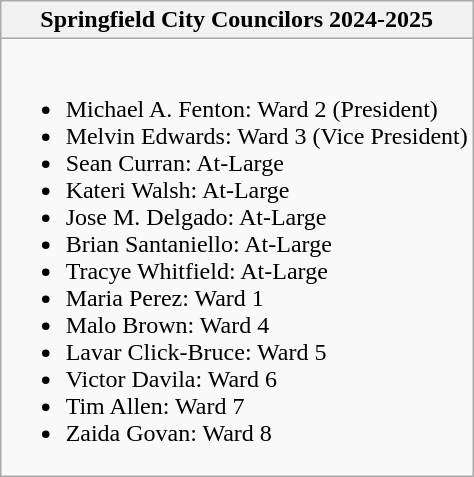<table class="wikitable" style="float:right; margin-left:1em;">
<tr>
<th>Springfield City Councilors 2024-2025</th>
</tr>
<tr>
<td><br><ul><li>Michael A. Fenton: Ward 2 (President)</li><li>Melvin Edwards: Ward 3 (Vice President)</li><li>Sean Curran: At-Large</li><li>Kateri Walsh: At-Large</li><li>Jose M. Delgado: At-Large</li><li>Brian Santaniello: At-Large</li><li>Tracye Whitfield: At-Large</li><li>Maria Perez: Ward 1</li><li>Malo Brown: Ward 4</li><li>Lavar Click-Bruce: Ward 5</li><li>Victor Davila: Ward 6</li><li>Tim Allen: Ward 7</li><li>Zaida Govan: Ward 8</li></ul></td>
</tr>
</table>
